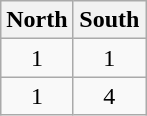<table class="wikitable" style="text-align:center; float:left; margin-right:1.0em">
<tr>
<th style="width:50%;">North</th>
<th style="width:50%;">South</th>
</tr>
<tr>
<td>1</td>
<td>1</td>
</tr>
<tr>
<td>1</td>
<td>4</td>
</tr>
</table>
